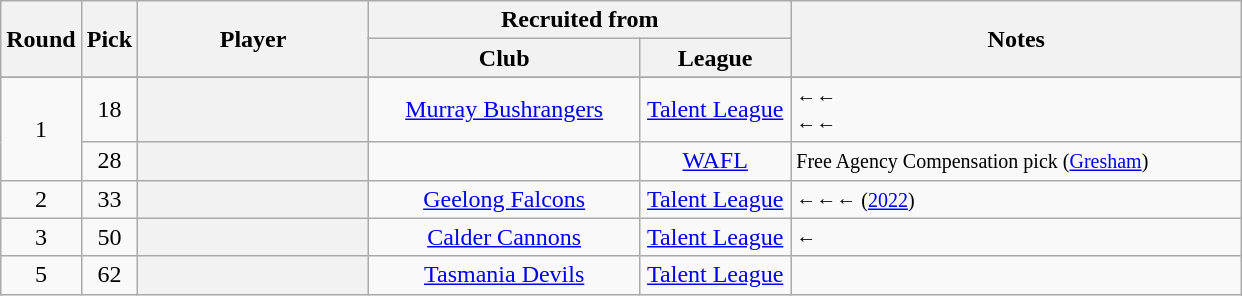<table class="wikitable sortable plainrowheaders" style="text-align:center;">
<tr>
<th rowspan=2>Round</th>
<th rowspan=2>Pick</th>
<th rowspan=2 style="width: 110pt">Player</th>
<th colspan=2>Recruited from</th>
<th class="unsortable" style="width: 220pt" rowspan=2>Notes</th>
</tr>
<tr>
<th style="width: 130pt">Club</th>
<th style="width: 70pt">League</th>
</tr>
<tr>
</tr>
<tr>
<td rowspan="2">1</td>
<td>18</td>
<th scope=row></th>
<td><a href='#'>Murray Bushrangers</a></td>
<td><a href='#'>Talent League</a></td>
<td align="left"><small>←←<br>←←</small></td>
</tr>
<tr>
<td>28</td>
<th scope=row></th>
<td></td>
<td><a href='#'>WAFL</a></td>
<td align="left"><small>Free Agency Compensation pick (<a href='#'>Gresham</a>)</small></td>
</tr>
<tr>
<td>2</td>
<td>33</td>
<th scope=row></th>
<td><a href='#'>Geelong Falcons</a></td>
<td><a href='#'>Talent League</a></td>
<td align="left"><small>←←← (<a href='#'>2022</a>)</small></td>
</tr>
<tr>
<td>3</td>
<td>50</td>
<th scope=row></th>
<td><a href='#'>Calder Cannons</a></td>
<td><a href='#'>Talent League</a></td>
<td align="left"><small>←</small></td>
</tr>
<tr>
<td>5</td>
<td>62</td>
<th scope=row></th>
<td><a href='#'>Tasmania Devils</a></td>
<td><a href='#'>Talent League</a></td>
<td align="left"></td>
</tr>
</table>
